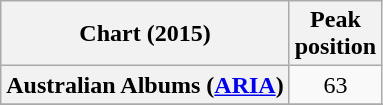<table class="wikitable sortable plainrowheaders" style="text-align:center">
<tr>
<th scope="col">Chart (2015)</th>
<th scope="col">Peak<br> position</th>
</tr>
<tr>
<th scope="row">Australian Albums (<a href='#'>ARIA</a>)</th>
<td>63</td>
</tr>
<tr>
</tr>
<tr>
</tr>
<tr>
</tr>
<tr>
</tr>
<tr>
</tr>
<tr>
</tr>
<tr>
</tr>
<tr>
</tr>
<tr>
</tr>
<tr>
</tr>
<tr>
</tr>
<tr>
</tr>
</table>
